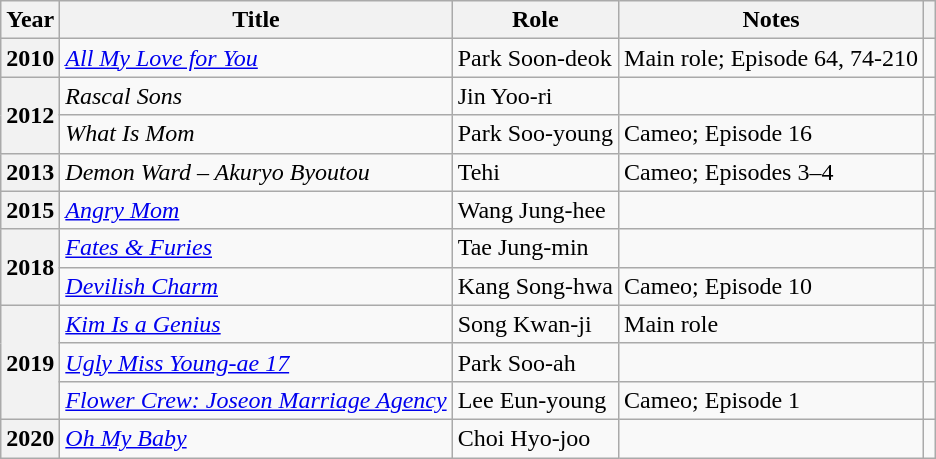<table class="wikitable plainrowheaders sortable">
<tr>
<th scope="col">Year</th>
<th scope="col">Title</th>
<th scope="col">Role</th>
<th scope="col" class="unsortable">Notes</th>
<th scope="col" class="unsortable"></th>
</tr>
<tr>
<th scope="row">2010</th>
<td><em><a href='#'>All My Love for You</a></em></td>
<td>Park Soon-deok</td>
<td>Main role; Episode 64, 74-210</td>
<td style="text-align:center"></td>
</tr>
<tr>
<th scope="row" rowspan="2">2012</th>
<td><em>Rascal Sons</em></td>
<td>Jin Yoo-ri</td>
<td></td>
<td style="text-align:center"></td>
</tr>
<tr>
<td><em>What Is Mom</em></td>
<td>Park Soo-young</td>
<td>Cameo; Episode 16</td>
<td></td>
</tr>
<tr>
<th scope="row">2013</th>
<td><em>Demon Ward – Akuryo Byoutou</em></td>
<td>Tehi</td>
<td>Cameo; Episodes 3–4</td>
<td style="text-align:center"></td>
</tr>
<tr>
<th scope="row">2015</th>
<td><em><a href='#'>Angry Mom</a></em></td>
<td>Wang Jung-hee</td>
<td></td>
<td style="text-align:center"></td>
</tr>
<tr>
<th scope="row" rowspan="2">2018</th>
<td><em><a href='#'>Fates & Furies</a></em></td>
<td>Tae Jung-min</td>
<td></td>
<td style="text-align:center"></td>
</tr>
<tr>
<td><em><a href='#'>Devilish Charm</a></em></td>
<td>Kang Song-hwa</td>
<td>Cameo; Episode 10</td>
<td></td>
</tr>
<tr>
<th scope="row" rowspan="3">2019</th>
<td><em><a href='#'>Kim Is a Genius</a></em></td>
<td>Song Kwan-ji</td>
<td>Main role</td>
<td style="text-align:center"></td>
</tr>
<tr>
<td><em><a href='#'>Ugly Miss Young-ae 17</a></em></td>
<td>Park Soo-ah</td>
<td></td>
<td style="text-align:center"></td>
</tr>
<tr>
<td><em><a href='#'>Flower Crew: Joseon Marriage Agency</a></em></td>
<td>Lee Eun-young</td>
<td>Cameo; Episode 1</td>
<td></td>
</tr>
<tr>
<th scope="row">2020</th>
<td><em><a href='#'>Oh My Baby</a></em></td>
<td>Choi Hyo-joo</td>
<td></td>
<td style="text-align:center"></td>
</tr>
</table>
